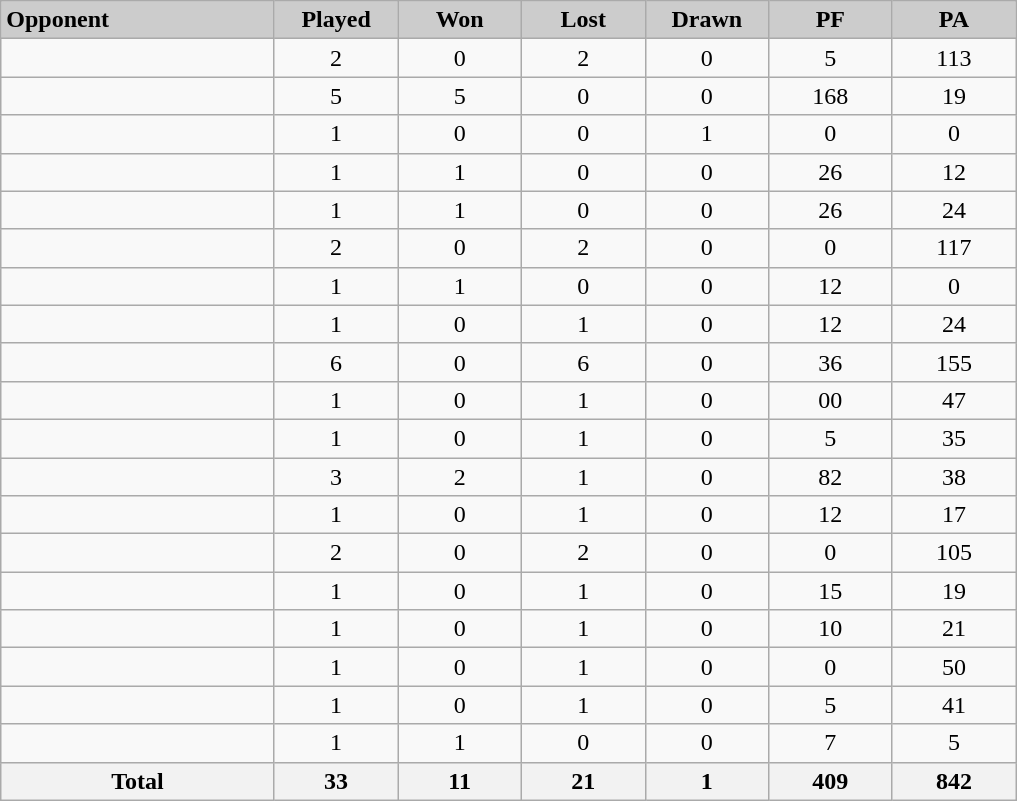<table class="wikitable sortable" style="text-align:center">
<tr>
<th style="width:175px;text-align:left;background:#ccc">Opponent</th>
<th style="width:75px;background:#ccc">Played</th>
<th style="width:75px;background:#ccc">Won</th>
<th style="width:75px;background:#ccc">Lost</th>
<th style="width:75px;background:#ccc">Drawn</th>
<th style="width:75px;background:#ccc">PF</th>
<th style="width:75px;background:#ccc">PA</th>
</tr>
<tr>
<td align="left"></td>
<td>2</td>
<td>0</td>
<td>2</td>
<td>0</td>
<td>5</td>
<td>113</td>
</tr>
<tr>
<td align="left"></td>
<td>5</td>
<td>5</td>
<td>0</td>
<td>0</td>
<td>168</td>
<td>19</td>
</tr>
<tr>
<td align="left"></td>
<td>1</td>
<td>0</td>
<td>0</td>
<td>1</td>
<td>0</td>
<td>0</td>
</tr>
<tr>
<td align="left"></td>
<td>1</td>
<td>1</td>
<td>0</td>
<td>0</td>
<td>26</td>
<td>12</td>
</tr>
<tr>
<td align="left"></td>
<td>1</td>
<td>1</td>
<td>0</td>
<td>0</td>
<td>26</td>
<td>24</td>
</tr>
<tr>
<td align="left"></td>
<td>2</td>
<td>0</td>
<td>2</td>
<td>0</td>
<td>0</td>
<td>117</td>
</tr>
<tr>
<td align="left"></td>
<td>1</td>
<td>1</td>
<td>0</td>
<td>0</td>
<td>12</td>
<td>0</td>
</tr>
<tr>
<td align="left"></td>
<td>1</td>
<td>0</td>
<td>1</td>
<td>0</td>
<td>12</td>
<td>24</td>
</tr>
<tr>
<td align="left"></td>
<td>6</td>
<td>0</td>
<td>6</td>
<td>0</td>
<td>36</td>
<td>155</td>
</tr>
<tr>
<td align="left"></td>
<td>1</td>
<td>0</td>
<td>1</td>
<td>0</td>
<td>00</td>
<td>47</td>
</tr>
<tr>
<td align="left"></td>
<td>1</td>
<td>0</td>
<td>1</td>
<td>0</td>
<td>5</td>
<td>35</td>
</tr>
<tr>
<td align="left"></td>
<td>3</td>
<td>2</td>
<td>1</td>
<td>0</td>
<td>82</td>
<td>38</td>
</tr>
<tr>
<td align="left"></td>
<td>1</td>
<td>0</td>
<td>1</td>
<td>0</td>
<td>12</td>
<td>17</td>
</tr>
<tr>
<td align="left"></td>
<td>2</td>
<td>0</td>
<td>2</td>
<td>0</td>
<td>0</td>
<td>105</td>
</tr>
<tr>
<td align="left"></td>
<td>1</td>
<td>0</td>
<td>1</td>
<td>0</td>
<td>15</td>
<td>19</td>
</tr>
<tr>
<td align="left"></td>
<td>1</td>
<td>0</td>
<td>1</td>
<td>0</td>
<td>10</td>
<td>21</td>
</tr>
<tr>
<td align="left"></td>
<td>1</td>
<td>0</td>
<td>1</td>
<td>0</td>
<td>0</td>
<td>50</td>
</tr>
<tr>
<td align="left"></td>
<td>1</td>
<td>0</td>
<td>1</td>
<td>0</td>
<td>5</td>
<td>41</td>
</tr>
<tr>
<td align="left"></td>
<td>1</td>
<td>1</td>
<td>0</td>
<td>0</td>
<td>7</td>
<td>5</td>
</tr>
<tr>
<th>Total</th>
<th>33</th>
<th>11</th>
<th>21</th>
<th>1</th>
<th>409</th>
<th>842</th>
</tr>
</table>
